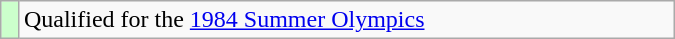<table class="wikitable" width=450px>
<tr>
<td bgcolor=ccffcc></td>
<td>Qualified for the <a href='#'>1984 Summer Olympics</a></td>
</tr>
</table>
